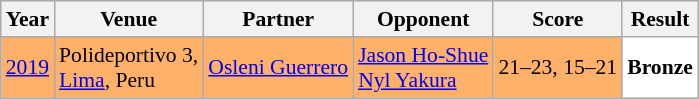<table class="sortable wikitable" style="font-size: 90%;">
<tr>
<th>Year</th>
<th>Venue</th>
<th>Partner</th>
<th>Opponent</th>
<th>Score</th>
<th>Result</th>
</tr>
<tr style="background:#FFB069">
<td align="center"><a href='#'>2019</a></td>
<td align="left">Polideportivo 3,<br><a href='#'>Lima</a>, Peru</td>
<td align="left"> <a href='#'>Osleni Guerrero</a></td>
<td align="left"> <a href='#'>Jason Ho-Shue</a><br> <a href='#'>Nyl Yakura</a></td>
<td align="left">21–23, 15–21</td>
<td style="text-align:left; background:white"> <strong>Bronze</strong></td>
</tr>
</table>
